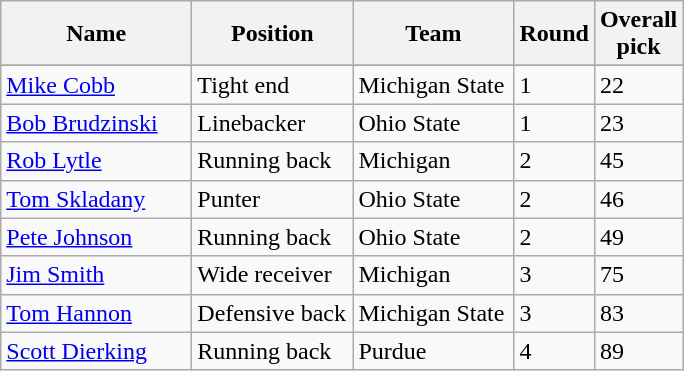<table class="sortable wikitable">
<tr>
<th width="120">Name</th>
<th width="100">Position</th>
<th width="100">Team</th>
<th width="25">Round</th>
<th width="25">Overall pick</th>
</tr>
<tr align="left" bgcolor="">
</tr>
<tr>
<td><a href='#'>Mike Cobb</a></td>
<td>Tight end</td>
<td>Michigan State</td>
<td>1</td>
<td>22</td>
</tr>
<tr>
<td><a href='#'>Bob Brudzinski</a></td>
<td>Linebacker</td>
<td>Ohio State</td>
<td>1</td>
<td>23</td>
</tr>
<tr>
<td><a href='#'>Rob Lytle</a></td>
<td>Running back</td>
<td>Michigan</td>
<td>2</td>
<td>45</td>
</tr>
<tr>
<td><a href='#'>Tom Skladany</a></td>
<td>Punter</td>
<td>Ohio State</td>
<td>2</td>
<td>46</td>
</tr>
<tr>
<td><a href='#'>Pete Johnson</a></td>
<td>Running back</td>
<td>Ohio State</td>
<td>2</td>
<td>49</td>
</tr>
<tr>
<td><a href='#'>Jim Smith</a></td>
<td>Wide receiver</td>
<td>Michigan</td>
<td>3</td>
<td>75</td>
</tr>
<tr>
<td><a href='#'>Tom Hannon</a></td>
<td>Defensive back</td>
<td>Michigan State</td>
<td>3</td>
<td>83</td>
</tr>
<tr>
<td><a href='#'>Scott Dierking</a></td>
<td>Running back</td>
<td>Purdue</td>
<td>4</td>
<td>89</td>
</tr>
</table>
